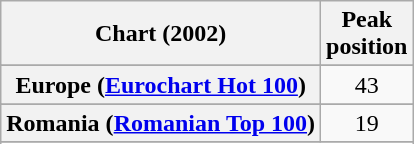<table class="wikitable sortable plainrowheaders" style="text-align:center">
<tr>
<th scope="col">Chart (2002)</th>
<th scope="col">Peak<br>position</th>
</tr>
<tr>
</tr>
<tr>
<th scope="row">Europe (<a href='#'>Eurochart Hot 100</a>)</th>
<td>43</td>
</tr>
<tr>
</tr>
<tr>
</tr>
<tr>
<th scope="row">Romania (<a href='#'>Romanian Top 100</a>)</th>
<td>19</td>
</tr>
<tr>
</tr>
<tr>
</tr>
<tr>
</tr>
</table>
